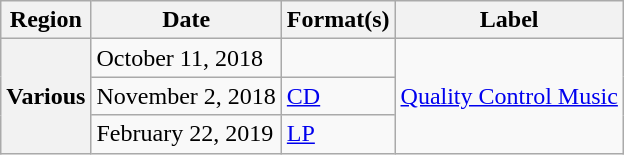<table class="wikitable plainrowheaders">
<tr>
<th scope="col">Region</th>
<th scope="col">Date</th>
<th scope="col">Format(s)</th>
<th scope="col">Label</th>
</tr>
<tr>
<th scope="row" rowspan="3">Various</th>
<td>October 11, 2018</td>
<td></td>
<td rowspan="3"><a href='#'>Quality Control Music</a></td>
</tr>
<tr>
<td>November 2, 2018</td>
<td><a href='#'>CD</a></td>
</tr>
<tr>
<td>February 22, 2019</td>
<td><a href='#'>LP</a></td>
</tr>
</table>
